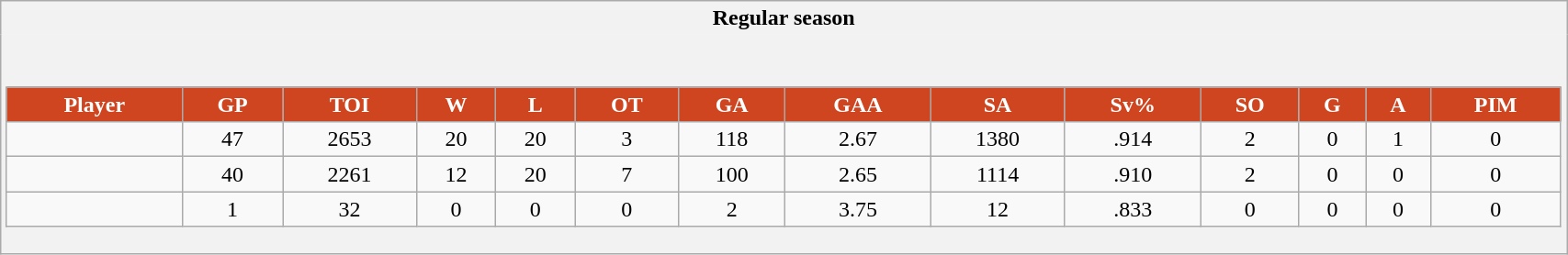<table class="wikitable" style="border: 1px solid #aaa;" width="90%">
<tr>
<th style="border: 0;">Regular season</th>
</tr>
<tr>
<td style="background: #f2f2f2; border: 0; text-align: center;"><br><table class="wikitable sortable" width="100%">
<tr align="center" bgcolor="#dddddd">
<th style="background:#CF4520; color:white">Player</th>
<th style="background:#CF4520; color:white">GP</th>
<th style="background:#CF4520; color:white">TOI</th>
<th style="background:#CF4520; color:white">W</th>
<th style="background:#CF4520; color:white">L</th>
<th style="background:#CF4520; color:white">OT</th>
<th style="background:#CF4520; color:white">GA</th>
<th style="background:#CF4520; color:white">GAA</th>
<th style="background:#CF4520; color:white">SA</th>
<th style="background:#CF4520; color:white">Sv%</th>
<th style="background:#CF4520; color:white">SO</th>
<th style="background:#CF4520; color:white">G</th>
<th style="background:#CF4520; color:white">A</th>
<th style="background:#CF4520; color:white">PIM</th>
</tr>
<tr align=center>
<td></td>
<td>47</td>
<td>2653</td>
<td>20</td>
<td>20</td>
<td>3</td>
<td>118</td>
<td>2.67</td>
<td>1380</td>
<td>.914</td>
<td>2</td>
<td>0</td>
<td>1</td>
<td>0</td>
</tr>
<tr align=center>
<td></td>
<td>40</td>
<td>2261</td>
<td>12</td>
<td>20</td>
<td>7</td>
<td>100</td>
<td>2.65</td>
<td>1114</td>
<td>.910</td>
<td>2</td>
<td>0</td>
<td>0</td>
<td>0</td>
</tr>
<tr align=center>
<td></td>
<td>1</td>
<td>32</td>
<td>0</td>
<td>0</td>
<td>0</td>
<td>2</td>
<td>3.75</td>
<td>12</td>
<td>.833</td>
<td>0</td>
<td>0</td>
<td>0</td>
<td>0</td>
</tr>
</table>
</td>
</tr>
</table>
